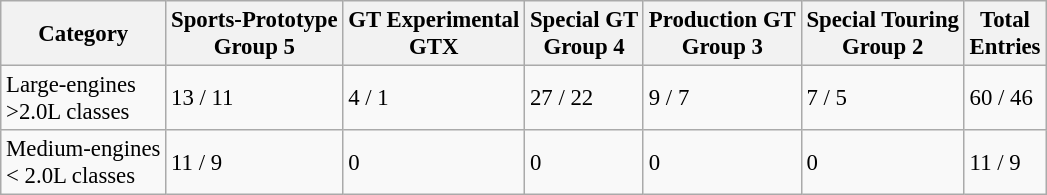<table class="wikitable" style="font-size: 95%;">
<tr>
<th>Category</th>
<th>Sports-Prototype<br>Group 5</th>
<th>GT Experimental<br>GTX</th>
<th>Special GT<br>Group 4</th>
<th>Production GT<br>Group 3</th>
<th>Special Touring<br>Group 2</th>
<th>Total<br>Entries</th>
</tr>
<tr>
<td>Large-engines<br> >2.0L classes</td>
<td>13 / 11</td>
<td>4 /  1</td>
<td>27 / 22</td>
<td>9 /  7</td>
<td>7 /  5</td>
<td>60 / 46</td>
</tr>
<tr>
<td>Medium-engines<br> < 2.0L classes</td>
<td>11 /  9</td>
<td>0</td>
<td>0</td>
<td>0</td>
<td>0</td>
<td>11 /  9</td>
</tr>
</table>
